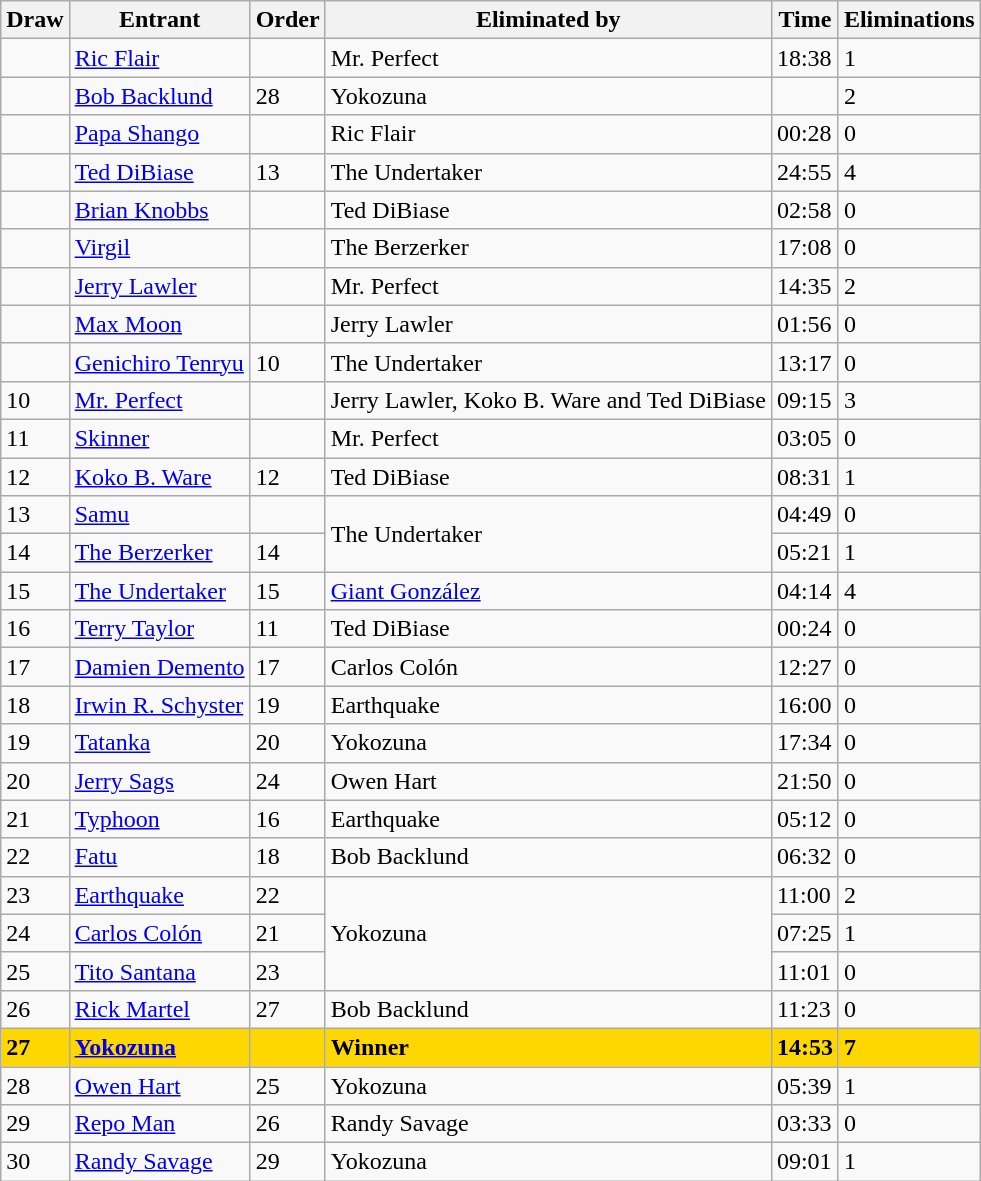<table class="wikitable sortable">
<tr>
<th>Draw</th>
<th>Entrant</th>
<th>Order</th>
<th>Eliminated by</th>
<th>Time</th>
<th>Eliminations</th>
</tr>
<tr>
<td></td>
<td><a href='#'>Ric Flair</a></td>
<td></td>
<td>Mr. Perfect</td>
<td>18:38</td>
<td>1</td>
</tr>
<tr>
<td></td>
<td><a href='#'>Bob Backlund</a></td>
<td>28</td>
<td>Yokozuna</td>
<td></td>
<td>2</td>
</tr>
<tr>
<td></td>
<td><a href='#'>Papa Shango</a></td>
<td></td>
<td>Ric Flair</td>
<td>00:28</td>
<td>0</td>
</tr>
<tr>
<td></td>
<td><a href='#'>Ted DiBiase</a></td>
<td>13</td>
<td>The Undertaker</td>
<td>24:55</td>
<td>4</td>
</tr>
<tr>
<td></td>
<td><a href='#'>Brian Knobbs</a></td>
<td></td>
<td>Ted DiBiase</td>
<td>02:58</td>
<td>0</td>
</tr>
<tr>
<td></td>
<td><a href='#'>Virgil</a></td>
<td></td>
<td>The Berzerker</td>
<td>17:08</td>
<td>0</td>
</tr>
<tr>
<td></td>
<td><a href='#'>Jerry Lawler</a></td>
<td></td>
<td>Mr. Perfect</td>
<td>14:35</td>
<td>2</td>
</tr>
<tr>
<td></td>
<td><a href='#'>Max Moon</a></td>
<td></td>
<td>Jerry Lawler</td>
<td>01:56</td>
<td>0</td>
</tr>
<tr>
<td></td>
<td><a href='#'>Genichiro Tenryu</a></td>
<td>10</td>
<td>The Undertaker</td>
<td>13:17</td>
<td>0</td>
</tr>
<tr>
<td>10</td>
<td><a href='#'>Mr. Perfect</a></td>
<td></td>
<td>Jerry Lawler, Koko B. Ware and Ted DiBiase</td>
<td>09:15</td>
<td>3</td>
</tr>
<tr>
<td>11</td>
<td><a href='#'>Skinner</a></td>
<td></td>
<td>Mr. Perfect</td>
<td>03:05</td>
<td>0</td>
</tr>
<tr>
<td>12</td>
<td><a href='#'>Koko B. Ware</a></td>
<td>12</td>
<td>Ted DiBiase</td>
<td>08:31</td>
<td>1</td>
</tr>
<tr>
<td>13</td>
<td><a href='#'>Samu</a></td>
<td></td>
<td rowspan="2">The Undertaker</td>
<td>04:49</td>
<td>0</td>
</tr>
<tr>
<td>14</td>
<td><a href='#'>The Berzerker</a></td>
<td>14</td>
<td>05:21</td>
<td>1</td>
</tr>
<tr>
<td>15</td>
<td><a href='#'>The Undertaker</a></td>
<td>15</td>
<td><a href='#'>Giant González</a></td>
<td>04:14</td>
<td>4</td>
</tr>
<tr>
<td>16</td>
<td><a href='#'>Terry Taylor</a></td>
<td>11</td>
<td>Ted DiBiase</td>
<td>00:24</td>
<td>0</td>
</tr>
<tr>
<td>17</td>
<td><a href='#'>Damien Demento</a></td>
<td>17</td>
<td>Carlos Colón</td>
<td>12:27</td>
<td>0</td>
</tr>
<tr>
<td>18</td>
<td><a href='#'>Irwin R. Schyster</a></td>
<td>19</td>
<td>Earthquake</td>
<td>16:00</td>
<td>0</td>
</tr>
<tr>
<td>19</td>
<td><a href='#'>Tatanka</a></td>
<td>20</td>
<td>Yokozuna</td>
<td>17:34</td>
<td>0</td>
</tr>
<tr>
<td>20</td>
<td><a href='#'>Jerry Sags</a></td>
<td>24</td>
<td>Owen Hart</td>
<td>21:50</td>
<td>0</td>
</tr>
<tr>
<td>21</td>
<td><a href='#'>Typhoon</a></td>
<td>16</td>
<td>Earthquake</td>
<td>05:12</td>
<td>0</td>
</tr>
<tr>
<td>22</td>
<td><a href='#'>Fatu</a></td>
<td>18</td>
<td>Bob Backlund</td>
<td>06:32</td>
<td>0</td>
</tr>
<tr>
<td>23</td>
<td><a href='#'>Earthquake</a></td>
<td>22</td>
<td rowspan="3">Yokozuna</td>
<td>11:00</td>
<td>2</td>
</tr>
<tr>
<td>24</td>
<td><a href='#'>Carlos Colón</a></td>
<td>21</td>
<td>07:25</td>
<td>1</td>
</tr>
<tr>
<td>25</td>
<td><a href='#'>Tito Santana</a></td>
<td>23</td>
<td>11:01</td>
<td>0</td>
</tr>
<tr>
<td>26</td>
<td><a href='#'>Rick Martel</a></td>
<td>27</td>
<td>Bob Backlund</td>
<td>11:23</td>
<td>0</td>
</tr>
<tr style="background:gold">
<td><strong>27</strong></td>
<td><strong><a href='#'>Yokozuna</a></strong></td>
<td><strong></strong></td>
<td><strong>Winner</strong></td>
<td><strong>14:53</strong></td>
<td><strong>7</strong></td>
</tr>
<tr>
<td>28</td>
<td><a href='#'>Owen Hart</a></td>
<td>25</td>
<td>Yokozuna</td>
<td>05:39</td>
<td>1</td>
</tr>
<tr>
<td>29</td>
<td><a href='#'>Repo Man</a></td>
<td>26</td>
<td>Randy Savage</td>
<td>03:33</td>
<td>0</td>
</tr>
<tr>
<td>30</td>
<td><a href='#'>Randy Savage</a></td>
<td>29</td>
<td>Yokozuna</td>
<td>09:01</td>
<td>1</td>
</tr>
</table>
